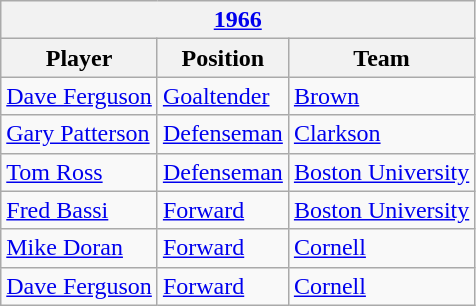<table class="wikitable">
<tr>
<th colspan=3><a href='#'>1966</a></th>
</tr>
<tr>
<th>Player</th>
<th>Position</th>
<th>Team</th>
</tr>
<tr>
<td><a href='#'>Dave Ferguson</a></td>
<td><a href='#'>Goaltender</a></td>
<td><a href='#'>Brown</a></td>
</tr>
<tr>
<td><a href='#'>Gary Patterson</a></td>
<td><a href='#'>Defenseman</a></td>
<td><a href='#'>Clarkson</a></td>
</tr>
<tr>
<td><a href='#'>Tom Ross</a></td>
<td><a href='#'>Defenseman</a></td>
<td><a href='#'>Boston University</a></td>
</tr>
<tr>
<td><a href='#'>Fred Bassi</a></td>
<td><a href='#'>Forward</a></td>
<td><a href='#'>Boston University</a></td>
</tr>
<tr>
<td><a href='#'>Mike Doran</a></td>
<td><a href='#'>Forward</a></td>
<td><a href='#'>Cornell</a></td>
</tr>
<tr>
<td><a href='#'>Dave Ferguson</a></td>
<td><a href='#'>Forward</a></td>
<td><a href='#'>Cornell</a></td>
</tr>
</table>
